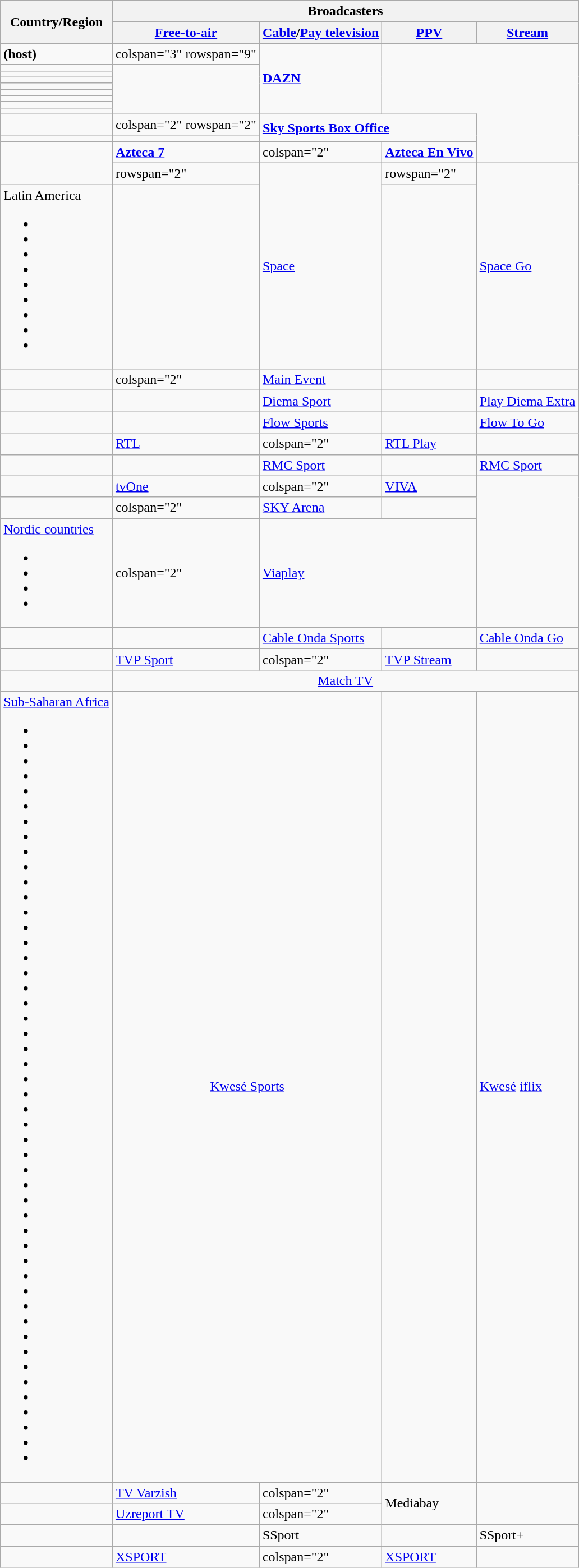<table class="wikitable">
<tr>
<th rowspan="2">Country/Region</th>
<th colspan="4">Broadcasters</th>
</tr>
<tr>
<th><a href='#'>Free-to-air</a></th>
<th><a href='#'>Cable</a>/<a href='#'>Pay television</a></th>
<th><a href='#'>PPV</a></th>
<th><a href='#'>Stream</a></th>
</tr>
<tr>
<td><strong> (host)</strong></td>
<td>colspan="3" rowspan="9" </td>
<td rowspan="9"><strong><a href='#'>DAZN</a></strong></td>
</tr>
<tr>
<td></td>
</tr>
<tr>
<td></td>
</tr>
<tr>
<td></td>
</tr>
<tr>
<td></td>
</tr>
<tr>
<td></td>
</tr>
<tr>
<td></td>
</tr>
<tr>
<td></td>
</tr>
<tr>
<td></td>
</tr>
<tr>
<td><strong></strong></td>
<td>colspan="2" rowspan="2" </td>
<td colspan="2" rowspan="2"><strong><a href='#'>Sky Sports Box Office</a></strong></td>
</tr>
<tr>
<td></td>
</tr>
<tr>
<td rowspan="2"><strong></strong></td>
<td><strong><a href='#'>Azteca 7</a></strong></td>
<td>colspan="2" </td>
<td><a href='#'><strong>Azteca En Vivo</strong></a></td>
</tr>
<tr>
<td>rowspan="2" </td>
<td rowspan="2"><a href='#'>Space</a></td>
<td>rowspan="2" </td>
<td rowspan="2"><a href='#'>Space Go</a></td>
</tr>
<tr>
<td>Latin America<br><ul><li></li><li></li><li></li><li></li><li></li><li></li><li></li><li></li><li></li></ul></td>
</tr>
<tr>
<td></td>
<td>colspan="2" </td>
<td><a href='#'>Main Event</a></td>
<td></td>
</tr>
<tr>
<td></td>
<td></td>
<td><a href='#'>Diema Sport</a></td>
<td></td>
<td><a href='#'>Play Diema Extra</a></td>
</tr>
<tr>
<td></td>
<td></td>
<td><a href='#'>Flow Sports</a></td>
<td></td>
<td><a href='#'>Flow To Go</a></td>
</tr>
<tr>
<td></td>
<td><a href='#'>RTL</a></td>
<td>colspan="2" </td>
<td><a href='#'>RTL Play</a></td>
</tr>
<tr>
<td></td>
<td></td>
<td><a href='#'>RMC Sport</a></td>
<td></td>
<td><a href='#'>RMC Sport</a></td>
</tr>
<tr>
<td></td>
<td><a href='#'>tvOne</a></td>
<td>colspan="2" </td>
<td><a href='#'>VIVA</a></td>
</tr>
<tr>
<td></td>
<td>colspan="2" </td>
<td><a href='#'>SKY Arena</a></td>
<td></td>
</tr>
<tr>
<td><a href='#'>Nordic countries</a><br><ul><li></li><li></li><li></li><li></li></ul></td>
<td>colspan="2" </td>
<td colspan="2"><a href='#'>Viaplay</a></td>
</tr>
<tr>
<td></td>
<td></td>
<td><a href='#'>Cable Onda Sports</a></td>
<td></td>
<td><a href='#'>Cable Onda Go</a></td>
</tr>
<tr>
<td></td>
<td><a href='#'>TVP Sport</a></td>
<td>colspan="2" </td>
<td><a href='#'>TVP Stream</a></td>
</tr>
<tr>
<td></td>
<td colspan="4" align="center"><a href='#'>Match TV</a></td>
</tr>
<tr>
<td><a href='#'>Sub-Saharan Africa</a><br><ul><li></li><li></li><li></li><li></li><li></li><li></li><li></li><li></li><li></li><li></li><li></li><li></li><li></li><li></li><li></li><li></li><li></li><li></li><li></li><li></li><li></li><li></li><li></li><li></li><li></li><li></li><li></li><li></li><li></li><li></li><li></li><li></li><li></li><li></li><li></li><li></li><li></li><li></li><li></li><li></li><li></li><li></li><li></li><li></li><li></li><li></li><li></li><li></li><li></li></ul></td>
<td colspan="2" align="center"><a href='#'>Kwesé Sports</a></td>
<td></td>
<td><a href='#'>Kwesé</a> <a href='#'>iflix</a></td>
</tr>
<tr>
<td></td>
<td><a href='#'>TV Varzish</a></td>
<td>colspan="2" </td>
<td rowspan="2">Mediabay</td>
</tr>
<tr>
<td></td>
<td><a href='#'>Uzreport TV</a></td>
<td>colspan="2" </td>
</tr>
<tr>
<td></td>
<td></td>
<td>SSport</td>
<td></td>
<td>SSport+</td>
</tr>
<tr>
<td></td>
<td><a href='#'>XSPORT</a></td>
<td>colspan="2" </td>
<td><a href='#'>XSPORT</a></td>
</tr>
</table>
